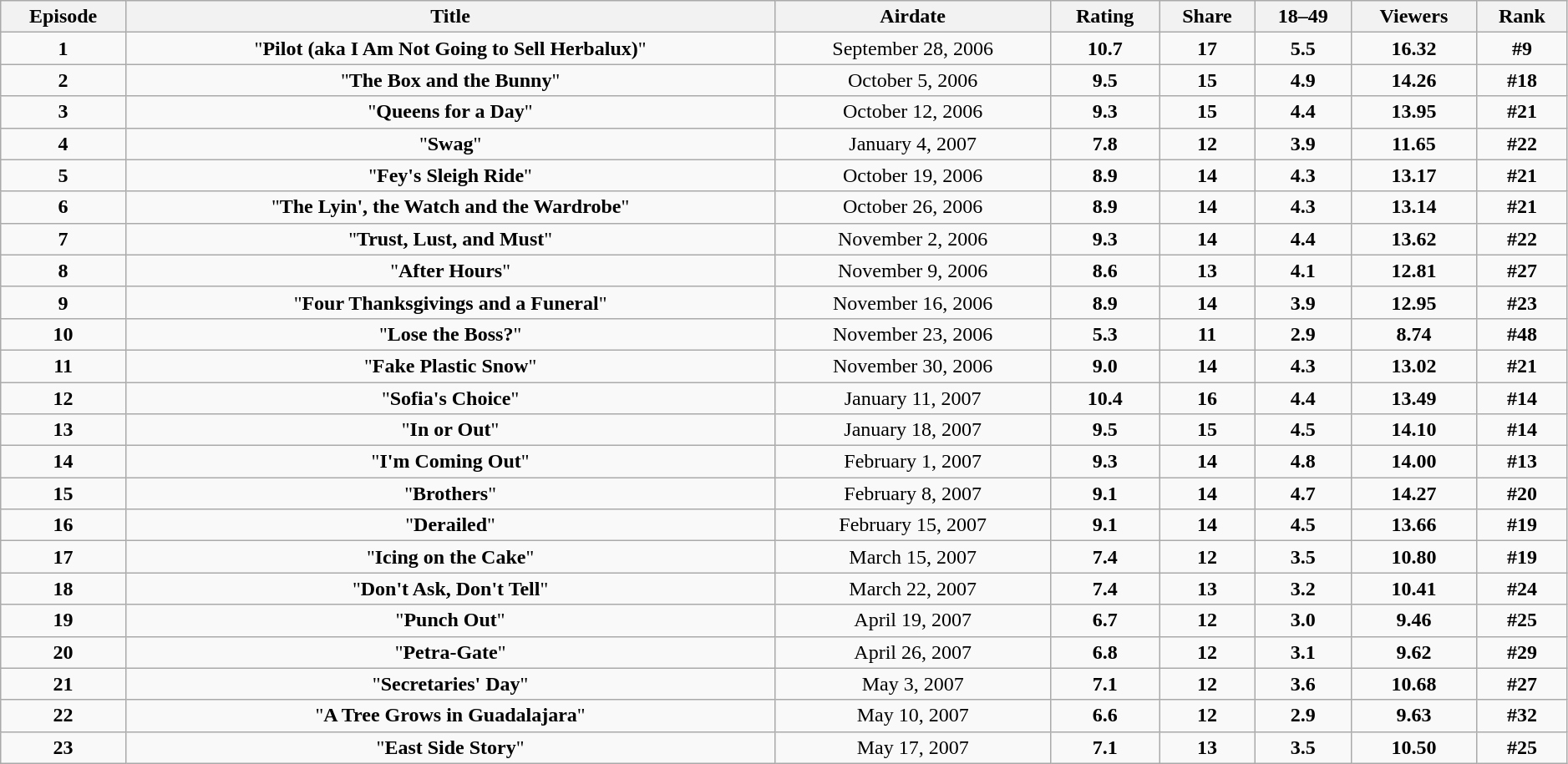<table class="wikitable"  style="text-align:center; width:99%;">
<tr>
<th>Episode</th>
<th>Title</th>
<th>Airdate</th>
<th>Rating</th>
<th>Share</th>
<th>18–49</th>
<th>Viewers</th>
<th>Rank</th>
</tr>
<tr>
<td><strong>1</strong></td>
<td>"<strong>Pilot (aka I Am Not Going to Sell Herbalux)</strong>"</td>
<td>September 28, 2006</td>
<td><strong>10.7</strong></td>
<td><strong>17</strong></td>
<td><strong>5.5</strong></td>
<td><strong>16.32</strong></td>
<td><strong>#9</strong></td>
</tr>
<tr>
<td><strong>2</strong></td>
<td>"<strong>The Box and the Bunny</strong>"</td>
<td>October 5, 2006</td>
<td><strong>9.5</strong></td>
<td><strong>15</strong></td>
<td><strong>4.9</strong></td>
<td><strong>14.26</strong></td>
<td><strong>#18</strong></td>
</tr>
<tr>
<td><strong>3</strong></td>
<td>"<strong>Queens for a Day</strong>"</td>
<td>October 12, 2006</td>
<td><strong>9.3</strong></td>
<td><strong>15</strong></td>
<td><strong>4.4</strong></td>
<td><strong>13.95</strong></td>
<td><strong>#21</strong></td>
</tr>
<tr>
<td><strong>4</strong></td>
<td>"<strong>Swag</strong>"</td>
<td>January 4, 2007</td>
<td><strong>7.8</strong></td>
<td><strong>12</strong></td>
<td><strong>3.9</strong></td>
<td><strong>11.65</strong></td>
<td><strong>#22</strong></td>
</tr>
<tr>
<td><strong>5</strong></td>
<td>"<strong>Fey's Sleigh Ride</strong>"</td>
<td>October 19, 2006</td>
<td><strong>8.9</strong></td>
<td><strong>14</strong></td>
<td><strong>4.3</strong></td>
<td><strong>13.17</strong></td>
<td><strong>#21</strong></td>
</tr>
<tr>
<td><strong>6</strong></td>
<td>"<strong>The Lyin', the Watch and the Wardrobe</strong>"</td>
<td>October 26, 2006</td>
<td><strong>8.9</strong></td>
<td><strong>14</strong></td>
<td><strong>4.3</strong></td>
<td><strong>13.14</strong></td>
<td><strong>#21</strong></td>
</tr>
<tr>
<td><strong>7</strong></td>
<td>"<strong>Trust, Lust, and Must</strong>"</td>
<td>November 2, 2006</td>
<td><strong>9.3</strong></td>
<td><strong>14</strong></td>
<td><strong>4.4</strong></td>
<td><strong>13.62</strong></td>
<td><strong>#22</strong></td>
</tr>
<tr>
<td><strong>8</strong></td>
<td>"<strong>After Hours</strong>"</td>
<td>November 9, 2006</td>
<td><strong>8.6</strong></td>
<td><strong>13</strong></td>
<td><strong>4.1</strong></td>
<td><strong>12.81</strong></td>
<td><strong>#27</strong></td>
</tr>
<tr>
<td><strong>9</strong></td>
<td>"<strong>Four Thanksgivings and a Funeral</strong>"</td>
<td>November 16, 2006</td>
<td><strong>8.9</strong></td>
<td><strong>14</strong></td>
<td><strong>3.9</strong></td>
<td><strong>12.95</strong></td>
<td><strong>#23</strong></td>
</tr>
<tr>
<td><strong>10</strong></td>
<td>"<strong>Lose the Boss?</strong>"</td>
<td>November 23, 2006</td>
<td><strong>5.3</strong></td>
<td><strong>11</strong></td>
<td><strong>2.9</strong></td>
<td><strong>8.74</strong></td>
<td><strong>#48</strong></td>
</tr>
<tr>
<td><strong>11</strong></td>
<td>"<strong>Fake Plastic Snow</strong>"</td>
<td>November 30, 2006</td>
<td><strong>9.0</strong></td>
<td><strong>14</strong></td>
<td><strong>4.3</strong></td>
<td><strong>13.02</strong></td>
<td><strong>#21</strong></td>
</tr>
<tr>
<td><strong>12</strong></td>
<td>"<strong>Sofia's Choice</strong>"</td>
<td>January 11, 2007</td>
<td><strong>10.4</strong></td>
<td><strong>16</strong></td>
<td><strong>4.4</strong></td>
<td><strong>13.49</strong></td>
<td><strong>#14</strong></td>
</tr>
<tr>
<td><strong>13</strong></td>
<td>"<strong>In or Out</strong>"</td>
<td>January 18, 2007</td>
<td><strong>9.5</strong></td>
<td><strong>15</strong></td>
<td><strong>4.5</strong></td>
<td><strong>14.10</strong></td>
<td><strong>#14</strong></td>
</tr>
<tr>
<td><strong>14</strong></td>
<td>"<strong>I'm Coming Out</strong>"</td>
<td>February 1, 2007</td>
<td><strong>9.3</strong></td>
<td><strong>14</strong></td>
<td><strong>4.8</strong></td>
<td><strong>14.00</strong></td>
<td><strong>#13</strong></td>
</tr>
<tr>
<td><strong>15</strong></td>
<td>"<strong>Brothers</strong>"</td>
<td>February 8, 2007</td>
<td><strong>9.1</strong></td>
<td><strong>14</strong></td>
<td><strong>4.7</strong></td>
<td><strong>14.27</strong></td>
<td><strong>#20</strong></td>
</tr>
<tr>
<td><strong>16</strong></td>
<td>"<strong>Derailed</strong>"</td>
<td>February 15, 2007</td>
<td><strong>9.1</strong></td>
<td><strong>14</strong></td>
<td><strong>4.5</strong></td>
<td><strong>13.66</strong></td>
<td><strong>#19</strong></td>
</tr>
<tr>
<td><strong>17</strong></td>
<td>"<strong>Icing on the Cake</strong>"</td>
<td>March 15, 2007</td>
<td><strong>7.4</strong></td>
<td><strong>12</strong></td>
<td><strong>3.5</strong></td>
<td><strong>10.80</strong></td>
<td><strong>#19</strong></td>
</tr>
<tr>
<td><strong>18</strong></td>
<td>"<strong>Don't Ask, Don't Tell</strong>"</td>
<td>March 22, 2007</td>
<td><strong>7.4</strong></td>
<td><strong>13</strong></td>
<td><strong>3.2</strong></td>
<td><strong>10.41</strong></td>
<td><strong>#24</strong></td>
</tr>
<tr>
<td><strong>19</strong></td>
<td>"<strong>Punch Out</strong>"</td>
<td>April 19, 2007</td>
<td><strong>6.7</strong></td>
<td><strong>12</strong></td>
<td><strong>3.0</strong></td>
<td><strong>9.46</strong></td>
<td><strong>#25</strong></td>
</tr>
<tr>
<td><strong>20</strong></td>
<td>"<strong>Petra-Gate</strong>"</td>
<td>April 26, 2007</td>
<td><strong>6.8</strong></td>
<td><strong>12</strong></td>
<td><strong>3.1</strong></td>
<td><strong>9.62</strong></td>
<td><strong>#29</strong></td>
</tr>
<tr>
<td><strong>21</strong></td>
<td>"<strong>Secretaries' Day</strong>"</td>
<td>May 3, 2007</td>
<td><strong>7.1</strong></td>
<td><strong>12</strong></td>
<td><strong>3.6</strong></td>
<td><strong>10.68</strong></td>
<td><strong>#27</strong></td>
</tr>
<tr>
<td><strong>22</strong></td>
<td>"<strong>A Tree Grows in Guadalajara</strong>"</td>
<td>May 10, 2007</td>
<td><strong>6.6</strong></td>
<td><strong>12</strong></td>
<td><strong>2.9</strong></td>
<td><strong>9.63</strong></td>
<td><strong>#32</strong></td>
</tr>
<tr>
<td><strong>23</strong></td>
<td>"<strong>East Side Story</strong>"</td>
<td>May 17, 2007</td>
<td><strong>7.1</strong></td>
<td><strong>13</strong></td>
<td><strong>3.5</strong></td>
<td><strong>10.50</strong></td>
<td><strong>#25</strong></td>
</tr>
</table>
